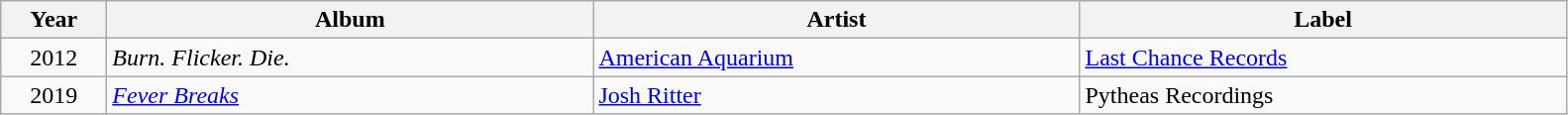<table class="wikitable">
<tr>
<th style="width:4.0em;">Year</th>
<th style="width:20em;">Album</th>
<th style="width:20em;">Artist</th>
<th style="width:20em;">Label</th>
</tr>
<tr>
<td style="text-align:center;">2012</td>
<td><em>Burn. Flicker. Die.</em></td>
<td><a href='#'>American Aquarium</a></td>
<td><a href='#'>Last Chance Records</a></td>
</tr>
<tr>
<td style="text-align:center;">2019</td>
<td><em><a href='#'>Fever Breaks</a></em></td>
<td><a href='#'>Josh Ritter</a></td>
<td>Pytheas Recordings</td>
</tr>
</table>
